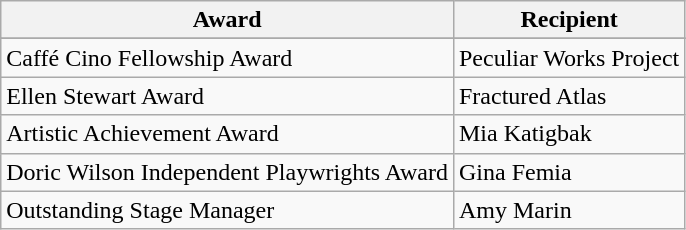<table class="wikitable">
<tr>
<th>Award</th>
<th>Recipient</th>
</tr>
<tr>
</tr>
<tr>
<td>Caffé Cino Fellowship Award</td>
<td>Peculiar Works Project</td>
</tr>
<tr>
<td>Ellen Stewart Award</td>
<td>Fractured Atlas</td>
</tr>
<tr>
<td>Artistic Achievement Award</td>
<td>Mia Katigbak</td>
</tr>
<tr>
<td>Doric Wilson Independent Playwrights Award</td>
<td>Gina Femia</td>
</tr>
<tr>
<td>Outstanding Stage Manager</td>
<td>Amy Marin</td>
</tr>
</table>
